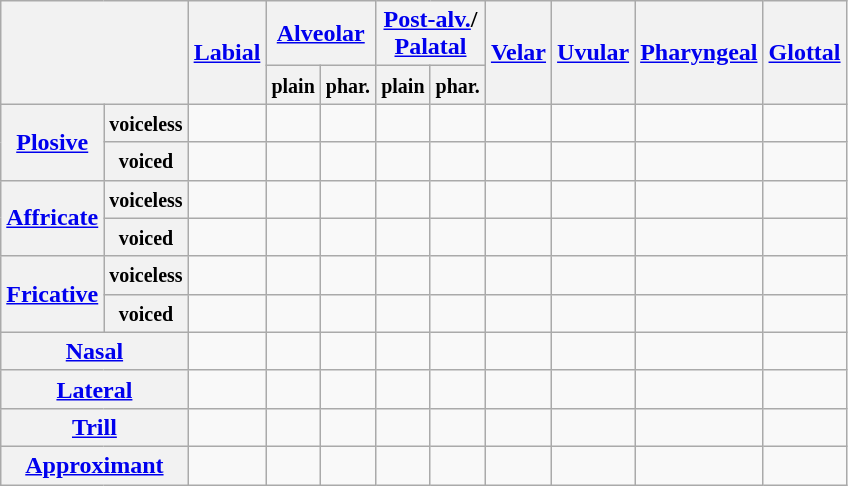<table class="wikitable" style="text-align:center">
<tr>
<th colspan="2" rowspan="2"></th>
<th rowspan="2"><a href='#'>Labial</a></th>
<th colspan="2"><a href='#'>Alveolar</a></th>
<th colspan="2"><a href='#'>Post-alv.</a>/<br><a href='#'>Palatal</a></th>
<th rowspan="2"><a href='#'>Velar</a></th>
<th rowspan="2"><a href='#'>Uvular</a></th>
<th rowspan="2"><a href='#'>Pharyngeal</a></th>
<th rowspan="2"><a href='#'>Glottal</a></th>
</tr>
<tr>
<th><small>plain</small></th>
<th><small>phar.</small></th>
<th><small>plain</small></th>
<th><small>phar.</small></th>
</tr>
<tr>
<th rowspan="2"><a href='#'>Plosive</a></th>
<th><small>voiceless</small></th>
<td></td>
<td></td>
<td></td>
<td></td>
<td></td>
<td></td>
<td></td>
<td></td>
<td></td>
</tr>
<tr>
<th><small>voiced</small></th>
<td></td>
<td></td>
<td></td>
<td></td>
<td></td>
<td></td>
<td></td>
<td></td>
<td></td>
</tr>
<tr>
<th rowspan="2"><a href='#'>Affricate</a></th>
<th><small>voiceless</small></th>
<td></td>
<td></td>
<td></td>
<td></td>
<td></td>
<td></td>
<td></td>
<td></td>
<td></td>
</tr>
<tr>
<th><small>voiced</small></th>
<td></td>
<td></td>
<td></td>
<td></td>
<td></td>
<td></td>
<td></td>
<td></td>
<td></td>
</tr>
<tr>
<th rowspan="2"><a href='#'>Fricative</a></th>
<th><small>voiceless</small></th>
<td></td>
<td></td>
<td></td>
<td></td>
<td></td>
<td></td>
<td></td>
<td></td>
<td></td>
</tr>
<tr>
<th><small>voiced</small></th>
<td></td>
<td></td>
<td></td>
<td></td>
<td></td>
<td></td>
<td></td>
<td></td>
<td></td>
</tr>
<tr>
<th colspan="2"><a href='#'>Nasal</a></th>
<td></td>
<td></td>
<td></td>
<td></td>
<td></td>
<td></td>
<td></td>
<td></td>
<td></td>
</tr>
<tr>
<th colspan="2"><a href='#'>Lateral</a></th>
<td></td>
<td></td>
<td></td>
<td></td>
<td></td>
<td></td>
<td></td>
<td></td>
<td></td>
</tr>
<tr>
<th colspan="2"><a href='#'>Trill</a></th>
<td></td>
<td></td>
<td></td>
<td></td>
<td></td>
<td></td>
<td></td>
<td></td>
<td></td>
</tr>
<tr>
<th colspan="2"><a href='#'>Approximant</a></th>
<td></td>
<td></td>
<td></td>
<td></td>
<td></td>
<td></td>
<td></td>
<td></td>
<td></td>
</tr>
</table>
